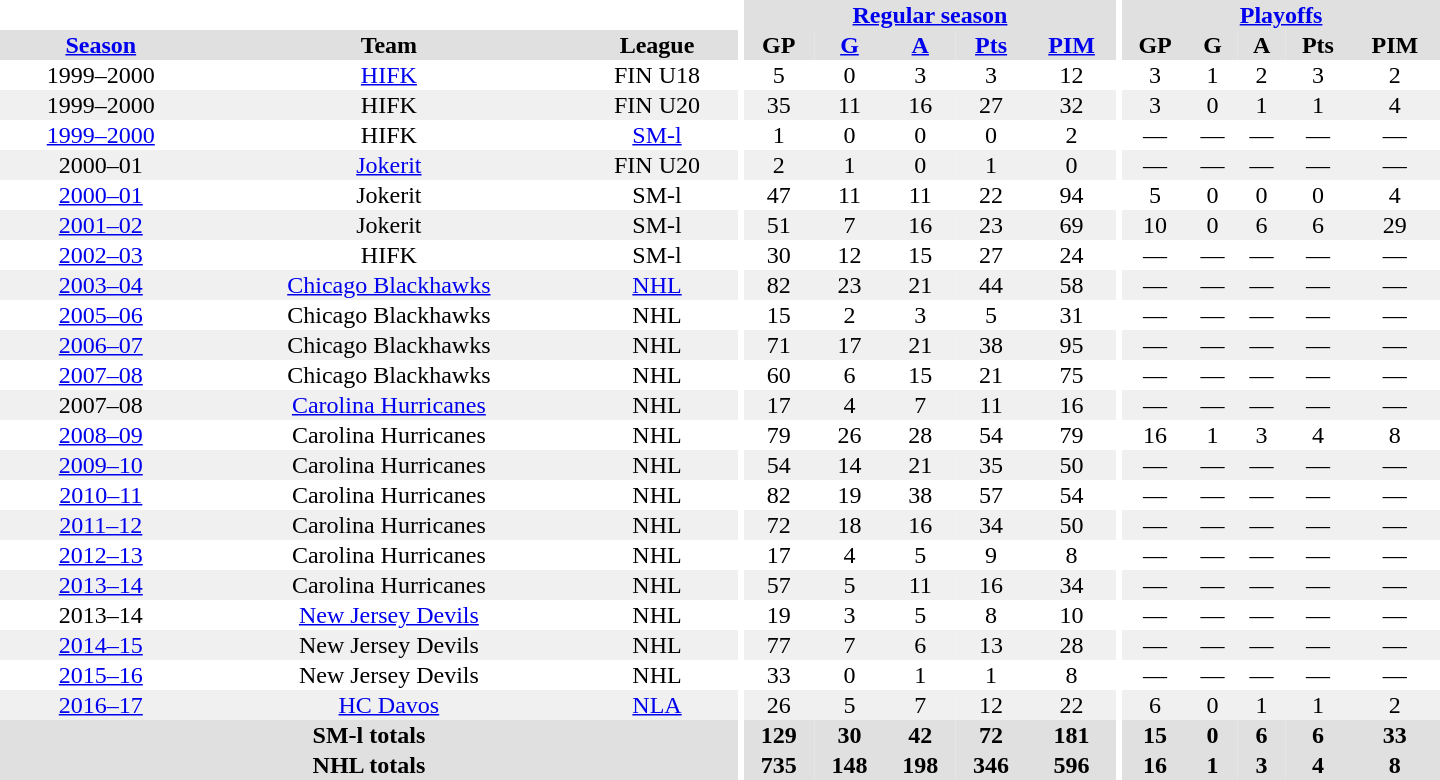<table border="0" cellpadding="1" cellspacing="0" style="text-align:center; width:60em">
<tr bgcolor="#e0e0e0">
<th colspan="3" bgcolor="#ffffff"></th>
<th rowspan="99" bgcolor="#ffffff"></th>
<th colspan="5"><a href='#'>Regular season</a></th>
<th rowspan="99" bgcolor="#ffffff"></th>
<th colspan="5"><a href='#'>Playoffs</a></th>
</tr>
<tr bgcolor="#e0e0e0">
<th><a href='#'>Season</a></th>
<th>Team</th>
<th>League</th>
<th>GP</th>
<th><a href='#'>G</a></th>
<th><a href='#'>A</a></th>
<th><a href='#'>Pts</a></th>
<th><a href='#'>PIM</a></th>
<th>GP</th>
<th>G</th>
<th>A</th>
<th>Pts</th>
<th>PIM</th>
</tr>
<tr>
<td>1999–2000</td>
<td><a href='#'>HIFK</a></td>
<td>FIN U18</td>
<td>5</td>
<td>0</td>
<td>3</td>
<td>3</td>
<td>12</td>
<td>3</td>
<td>1</td>
<td>2</td>
<td>3</td>
<td>2</td>
</tr>
<tr bgcolor="#f0f0f0">
<td>1999–2000</td>
<td>HIFK</td>
<td>FIN U20</td>
<td>35</td>
<td>11</td>
<td>16</td>
<td>27</td>
<td>32</td>
<td>3</td>
<td>0</td>
<td>1</td>
<td>1</td>
<td>4</td>
</tr>
<tr>
<td><a href='#'>1999–2000</a></td>
<td>HIFK</td>
<td><a href='#'>SM-l</a></td>
<td>1</td>
<td>0</td>
<td>0</td>
<td>0</td>
<td>2</td>
<td>—</td>
<td>—</td>
<td>—</td>
<td>—</td>
<td>—</td>
</tr>
<tr bgcolor="#f0f0f0">
<td>2000–01</td>
<td><a href='#'>Jokerit</a></td>
<td>FIN U20</td>
<td>2</td>
<td>1</td>
<td>0</td>
<td>1</td>
<td>0</td>
<td>—</td>
<td>—</td>
<td>—</td>
<td>—</td>
<td>—</td>
</tr>
<tr>
<td><a href='#'>2000–01</a></td>
<td>Jokerit</td>
<td>SM-l</td>
<td>47</td>
<td>11</td>
<td>11</td>
<td>22</td>
<td>94</td>
<td>5</td>
<td>0</td>
<td>0</td>
<td>0</td>
<td>4</td>
</tr>
<tr bgcolor="#f0f0f0">
<td><a href='#'>2001–02</a></td>
<td>Jokerit</td>
<td>SM-l</td>
<td>51</td>
<td>7</td>
<td>16</td>
<td>23</td>
<td>69</td>
<td>10</td>
<td>0</td>
<td>6</td>
<td>6</td>
<td>29</td>
</tr>
<tr>
<td><a href='#'>2002–03</a></td>
<td>HIFK</td>
<td>SM-l</td>
<td>30</td>
<td>12</td>
<td>15</td>
<td>27</td>
<td>24</td>
<td>—</td>
<td>—</td>
<td>—</td>
<td>—</td>
<td>—</td>
</tr>
<tr bgcolor="#f0f0f0">
<td><a href='#'>2003–04</a></td>
<td><a href='#'>Chicago Blackhawks</a></td>
<td><a href='#'>NHL</a></td>
<td>82</td>
<td>23</td>
<td>21</td>
<td>44</td>
<td>58</td>
<td>—</td>
<td>—</td>
<td>—</td>
<td>—</td>
<td>—</td>
</tr>
<tr>
<td><a href='#'>2005–06</a></td>
<td>Chicago Blackhawks</td>
<td>NHL</td>
<td>15</td>
<td>2</td>
<td>3</td>
<td>5</td>
<td>31</td>
<td>—</td>
<td>—</td>
<td>—</td>
<td>—</td>
<td>—</td>
</tr>
<tr bgcolor="#f0f0f0">
<td><a href='#'>2006–07</a></td>
<td>Chicago Blackhawks</td>
<td>NHL</td>
<td>71</td>
<td>17</td>
<td>21</td>
<td>38</td>
<td>95</td>
<td>—</td>
<td>—</td>
<td>—</td>
<td>—</td>
<td>—</td>
</tr>
<tr>
<td><a href='#'>2007–08</a></td>
<td>Chicago Blackhawks</td>
<td>NHL</td>
<td>60</td>
<td>6</td>
<td>15</td>
<td>21</td>
<td>75</td>
<td>—</td>
<td>—</td>
<td>—</td>
<td>—</td>
<td>—</td>
</tr>
<tr bgcolor="#f0f0f0">
<td>2007–08</td>
<td><a href='#'>Carolina Hurricanes</a></td>
<td>NHL</td>
<td>17</td>
<td>4</td>
<td>7</td>
<td>11</td>
<td>16</td>
<td>—</td>
<td>—</td>
<td>—</td>
<td>—</td>
<td>—</td>
</tr>
<tr>
<td><a href='#'>2008–09</a></td>
<td>Carolina Hurricanes</td>
<td>NHL</td>
<td>79</td>
<td>26</td>
<td>28</td>
<td>54</td>
<td>79</td>
<td>16</td>
<td>1</td>
<td>3</td>
<td>4</td>
<td>8</td>
</tr>
<tr bgcolor="#f0f0f0">
<td><a href='#'>2009–10</a></td>
<td>Carolina Hurricanes</td>
<td>NHL</td>
<td>54</td>
<td>14</td>
<td>21</td>
<td>35</td>
<td>50</td>
<td>—</td>
<td>—</td>
<td>—</td>
<td>—</td>
<td>—</td>
</tr>
<tr>
<td><a href='#'>2010–11</a></td>
<td>Carolina Hurricanes</td>
<td>NHL</td>
<td>82</td>
<td>19</td>
<td>38</td>
<td>57</td>
<td>54</td>
<td>—</td>
<td>—</td>
<td>—</td>
<td>—</td>
<td>—</td>
</tr>
<tr bgcolor="#f0f0f0">
<td><a href='#'>2011–12</a></td>
<td>Carolina Hurricanes</td>
<td>NHL</td>
<td>72</td>
<td>18</td>
<td>16</td>
<td>34</td>
<td>50</td>
<td>—</td>
<td>—</td>
<td>—</td>
<td>—</td>
<td>—</td>
</tr>
<tr>
<td><a href='#'>2012–13</a></td>
<td>Carolina Hurricanes</td>
<td>NHL</td>
<td>17</td>
<td>4</td>
<td>5</td>
<td>9</td>
<td>8</td>
<td>—</td>
<td>—</td>
<td>—</td>
<td>—</td>
<td>—</td>
</tr>
<tr bgcolor="#f0f0f0">
<td><a href='#'>2013–14</a></td>
<td>Carolina Hurricanes</td>
<td>NHL</td>
<td>57</td>
<td>5</td>
<td>11</td>
<td>16</td>
<td>34</td>
<td>—</td>
<td>—</td>
<td>—</td>
<td>—</td>
<td>—</td>
</tr>
<tr>
<td>2013–14</td>
<td><a href='#'>New Jersey Devils</a></td>
<td>NHL</td>
<td>19</td>
<td>3</td>
<td>5</td>
<td>8</td>
<td>10</td>
<td>—</td>
<td>—</td>
<td>—</td>
<td>—</td>
<td>—</td>
</tr>
<tr bgcolor="#f0f0f0">
<td><a href='#'>2014–15</a></td>
<td>New Jersey Devils</td>
<td>NHL</td>
<td>77</td>
<td>7</td>
<td>6</td>
<td>13</td>
<td>28</td>
<td>—</td>
<td>—</td>
<td>—</td>
<td>—</td>
<td>—</td>
</tr>
<tr>
<td><a href='#'>2015–16</a></td>
<td>New Jersey Devils</td>
<td>NHL</td>
<td>33</td>
<td>0</td>
<td>1</td>
<td>1</td>
<td>8</td>
<td>—</td>
<td>—</td>
<td>—</td>
<td>—</td>
<td>—</td>
</tr>
<tr bgcolor="#f0f0f0">
<td><a href='#'>2016–17</a></td>
<td><a href='#'>HC Davos</a></td>
<td><a href='#'>NLA</a></td>
<td>26</td>
<td>5</td>
<td>7</td>
<td>12</td>
<td>22</td>
<td>6</td>
<td>0</td>
<td>1</td>
<td>1</td>
<td>2</td>
</tr>
<tr bgcolor="#e0e0e0">
<th colspan="3">SM-l totals</th>
<th>129</th>
<th>30</th>
<th>42</th>
<th>72</th>
<th>181</th>
<th>15</th>
<th>0</th>
<th>6</th>
<th>6</th>
<th>33</th>
</tr>
<tr bgcolor="#e0e0e0">
<th colspan="3">NHL totals</th>
<th>735</th>
<th>148</th>
<th>198</th>
<th>346</th>
<th>596</th>
<th>16</th>
<th>1</th>
<th>3</th>
<th>4</th>
<th>8</th>
</tr>
</table>
